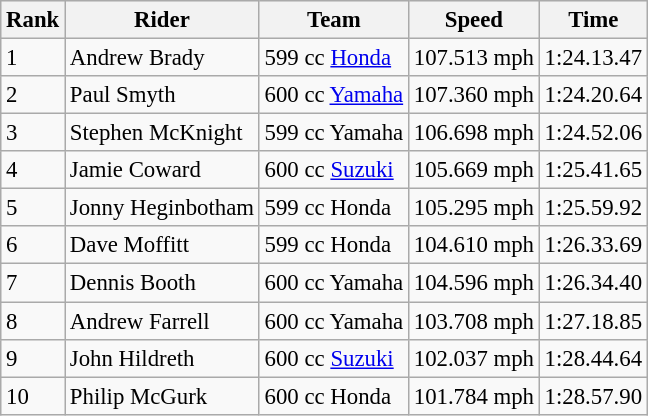<table class="wikitable" style="font-size: 95%;">
<tr style="background:#efefef;">
<th>Rank</th>
<th>Rider</th>
<th>Team</th>
<th>Speed</th>
<th>Time</th>
</tr>
<tr>
<td>1</td>
<td>  Andrew Brady</td>
<td>599 cc <a href='#'>Honda</a></td>
<td>107.513 mph</td>
<td>1:24.13.47</td>
</tr>
<tr>
<td>2</td>
<td> Paul Smyth</td>
<td>600 cc <a href='#'>Yamaha</a></td>
<td>107.360 mph</td>
<td>1:24.20.64</td>
</tr>
<tr>
<td>3</td>
<td> Stephen McKnight</td>
<td>599 cc Yamaha</td>
<td>106.698 mph</td>
<td>1:24.52.06</td>
</tr>
<tr>
<td>4</td>
<td>  Jamie Coward</td>
<td>600 cc <a href='#'>Suzuki</a></td>
<td>105.669 mph</td>
<td>1:25.41.65</td>
</tr>
<tr>
<td>5</td>
<td> Jonny Heginbotham</td>
<td>599 cc Honda</td>
<td>105.295 mph</td>
<td>1:25.59.92</td>
</tr>
<tr>
<td>6</td>
<td> Dave Moffitt</td>
<td>599 cc Honda</td>
<td>104.610 mph</td>
<td>1:26.33.69</td>
</tr>
<tr>
<td>7</td>
<td> Dennis Booth</td>
<td>600 cc Yamaha</td>
<td>104.596 mph</td>
<td>1:26.34.40</td>
</tr>
<tr>
<td>8</td>
<td> Andrew Farrell</td>
<td>600 cc Yamaha</td>
<td>103.708 mph</td>
<td>1:27.18.85</td>
</tr>
<tr>
<td>9</td>
<td> John Hildreth</td>
<td>600 cc <a href='#'>Suzuki</a></td>
<td>102.037 mph</td>
<td>1:28.44.64</td>
</tr>
<tr>
<td>10</td>
<td> Philip McGurk</td>
<td>600 cc Honda</td>
<td>101.784 mph</td>
<td>1:28.57.90</td>
</tr>
</table>
